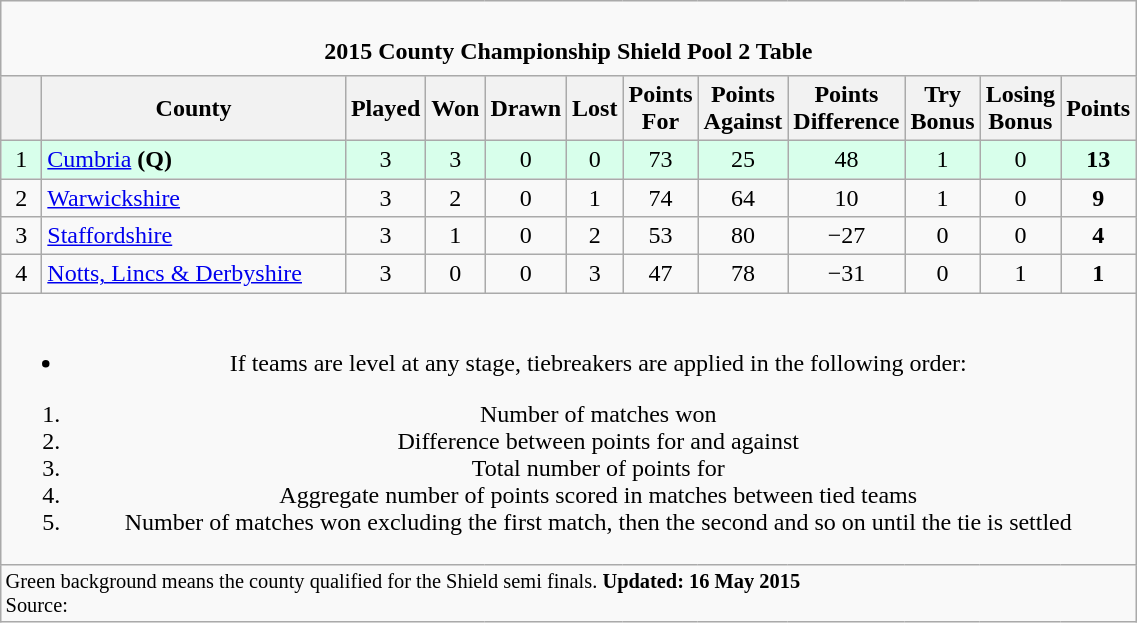<table class="wikitable" style="text-align: center;">
<tr>
<td colspan="15" cellpadding="0" cellspacing="0"><br><table border="0" width="100%" cellpadding="0" cellspacing="0">
<tr>
<td width=20% style="border:0px"></td>
<td style="border:0px"><strong>2015 County Championship Shield Pool 2 Table</strong></td>
<td width=20% style="border:0px" align=right></td>
</tr>
</table>
</td>
</tr>
<tr>
<th bgcolor="#efefef" width="20"></th>
<th bgcolor="#efefef" width="195">County</th>
<th bgcolor="#efefef" width="20">Played</th>
<th bgcolor="#efefef" width="20">Won</th>
<th bgcolor="#efefef" width="20">Drawn</th>
<th bgcolor="#efefef" width="20">Lost</th>
<th bgcolor="#efefef" width="20">Points For</th>
<th bgcolor="#efefef" width="20">Points Against</th>
<th bgcolor="#efefef" width="20">Points Difference</th>
<th bgcolor="#efefef" width="20">Try Bonus</th>
<th bgcolor="#efefef" width="20">Losing Bonus</th>
<th bgcolor="#efefef" width="20">Points</th>
</tr>
<tr bgcolor=#d8ffeb align=center>
<td>1</td>
<td style="text-align:left;"><a href='#'>Cumbria</a> <strong>(Q)</strong></td>
<td>3</td>
<td>3</td>
<td>0</td>
<td>0</td>
<td>73</td>
<td>25</td>
<td>48</td>
<td>1</td>
<td>0</td>
<td><strong>13</strong></td>
</tr>
<tr>
<td>2</td>
<td style="text-align:left;"><a href='#'>Warwickshire</a></td>
<td>3</td>
<td>2</td>
<td>0</td>
<td>1</td>
<td>74</td>
<td>64</td>
<td>10</td>
<td>1</td>
<td>0</td>
<td><strong>9</strong></td>
</tr>
<tr>
<td>3</td>
<td style="text-align:left;"><a href='#'>Staffordshire</a></td>
<td>3</td>
<td>1</td>
<td>0</td>
<td>2</td>
<td>53</td>
<td>80</td>
<td>−27</td>
<td>0</td>
<td>0</td>
<td><strong>4</strong></td>
</tr>
<tr>
<td>4</td>
<td style="text-align:left;"><a href='#'>Notts, Lincs & Derbyshire</a></td>
<td>3</td>
<td>0</td>
<td>0</td>
<td>3</td>
<td>47</td>
<td>78</td>
<td>−31</td>
<td>0</td>
<td>1</td>
<td><strong>1</strong></td>
</tr>
<tr>
<td colspan="15"><br><ul><li>If teams are level at any stage, tiebreakers are applied in the following order:</li></ul><ol><li>Number of matches won</li><li>Difference between points for and against</li><li>Total number of points for</li><li>Aggregate number of points scored in matches between tied teams</li><li>Number of matches won excluding the first match, then the second and so on until the tie is settled</li></ol></td>
</tr>
<tr | style="text-align:left;" |>
<td colspan="15" style="border:0px;font-size:85%;"><span>Green background</span> means the county qualified for the Shield semi finals. <strong>Updated: 16 May 2015</strong><br>Source: </td>
</tr>
</table>
